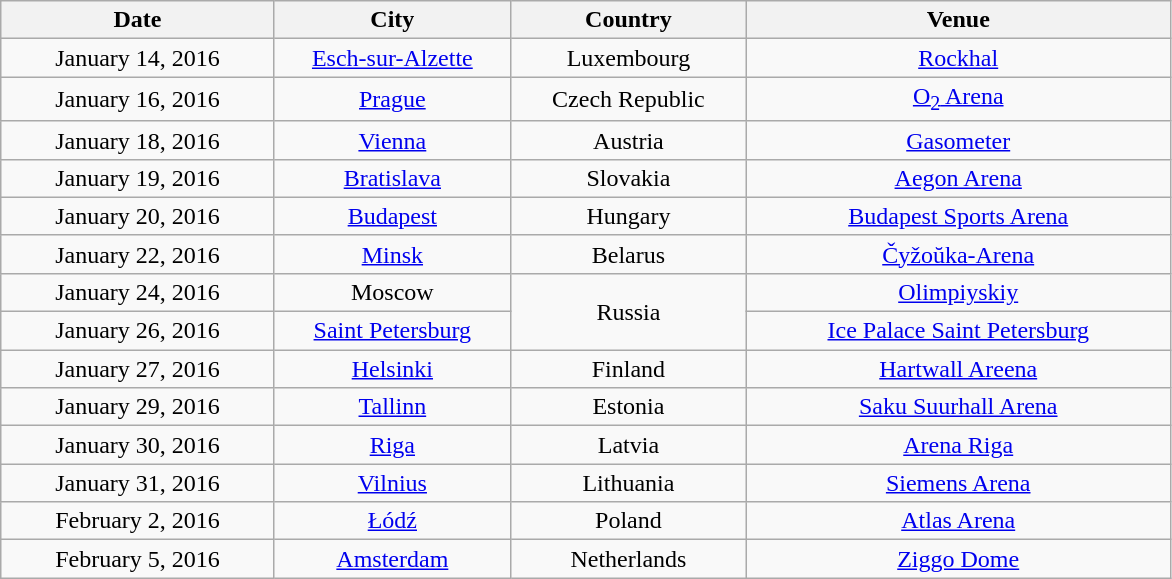<table class="wikitable" style="text-align:center;">
<tr>
<th width="175">Date</th>
<th width="150">City</th>
<th width="150">Country</th>
<th width="275">Venue</th>
</tr>
<tr>
<td>January 14, 2016</td>
<td><a href='#'>Esch-sur-Alzette</a></td>
<td>Luxembourg</td>
<td><a href='#'>Rockhal</a></td>
</tr>
<tr>
<td>January 16, 2016</td>
<td><a href='#'>Prague</a></td>
<td>Czech Republic</td>
<td><a href='#'>O<sub>2</sub> Arena</a></td>
</tr>
<tr>
<td>January 18, 2016</td>
<td><a href='#'>Vienna</a></td>
<td>Austria</td>
<td><a href='#'>Gasometer</a></td>
</tr>
<tr>
<td>January 19, 2016</td>
<td><a href='#'>Bratislava</a></td>
<td>Slovakia</td>
<td><a href='#'>Aegon Arena</a></td>
</tr>
<tr>
<td>January 20, 2016</td>
<td><a href='#'>Budapest</a></td>
<td>Hungary</td>
<td><a href='#'>Budapest Sports Arena</a></td>
</tr>
<tr>
<td>January 22, 2016</td>
<td><a href='#'>Minsk</a></td>
<td>Belarus</td>
<td><a href='#'>Čyžoŭka-Arena</a></td>
</tr>
<tr>
<td>January 24, 2016</td>
<td>Moscow</td>
<td rowspan="2">Russia</td>
<td><a href='#'>Olimpiyskiy</a></td>
</tr>
<tr>
<td>January 26, 2016</td>
<td><a href='#'>Saint Petersburg</a></td>
<td><a href='#'>Ice Palace Saint Petersburg</a></td>
</tr>
<tr>
<td>January 27, 2016</td>
<td><a href='#'>Helsinki</a></td>
<td>Finland</td>
<td><a href='#'>Hartwall Areena</a></td>
</tr>
<tr>
<td>January 29, 2016</td>
<td><a href='#'>Tallinn</a></td>
<td>Estonia</td>
<td><a href='#'>Saku Suurhall Arena</a></td>
</tr>
<tr>
<td>January 30, 2016</td>
<td><a href='#'>Riga</a></td>
<td>Latvia</td>
<td><a href='#'>Arena Riga</a></td>
</tr>
<tr>
<td>January 31, 2016</td>
<td><a href='#'>Vilnius</a></td>
<td>Lithuania</td>
<td><a href='#'>Siemens Arena</a></td>
</tr>
<tr>
<td>February 2, 2016</td>
<td><a href='#'>Łódź</a></td>
<td>Poland</td>
<td><a href='#'>Atlas Arena</a></td>
</tr>
<tr>
<td>February 5, 2016</td>
<td><a href='#'>Amsterdam</a></td>
<td>Netherlands</td>
<td><a href='#'>Ziggo Dome</a></td>
</tr>
</table>
